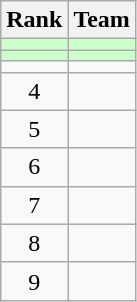<table class=wikitable style="text-align:center;">
<tr>
<th>Rank</th>
<th>Team</th>
</tr>
<tr bgcolor=#ccffcc>
<td></td>
<td align=left></td>
</tr>
<tr bgcolor=#ccffcc>
<td></td>
<td align=left></td>
</tr>
<tr>
<td></td>
<td align=left></td>
</tr>
<tr>
<td>4</td>
<td align=left></td>
</tr>
<tr>
<td>5</td>
<td align=left></td>
</tr>
<tr>
<td>6</td>
<td align=left></td>
</tr>
<tr>
<td>7</td>
<td align=left></td>
</tr>
<tr>
<td>8</td>
<td align=left></td>
</tr>
<tr>
<td>9</td>
<td align=left></td>
</tr>
</table>
